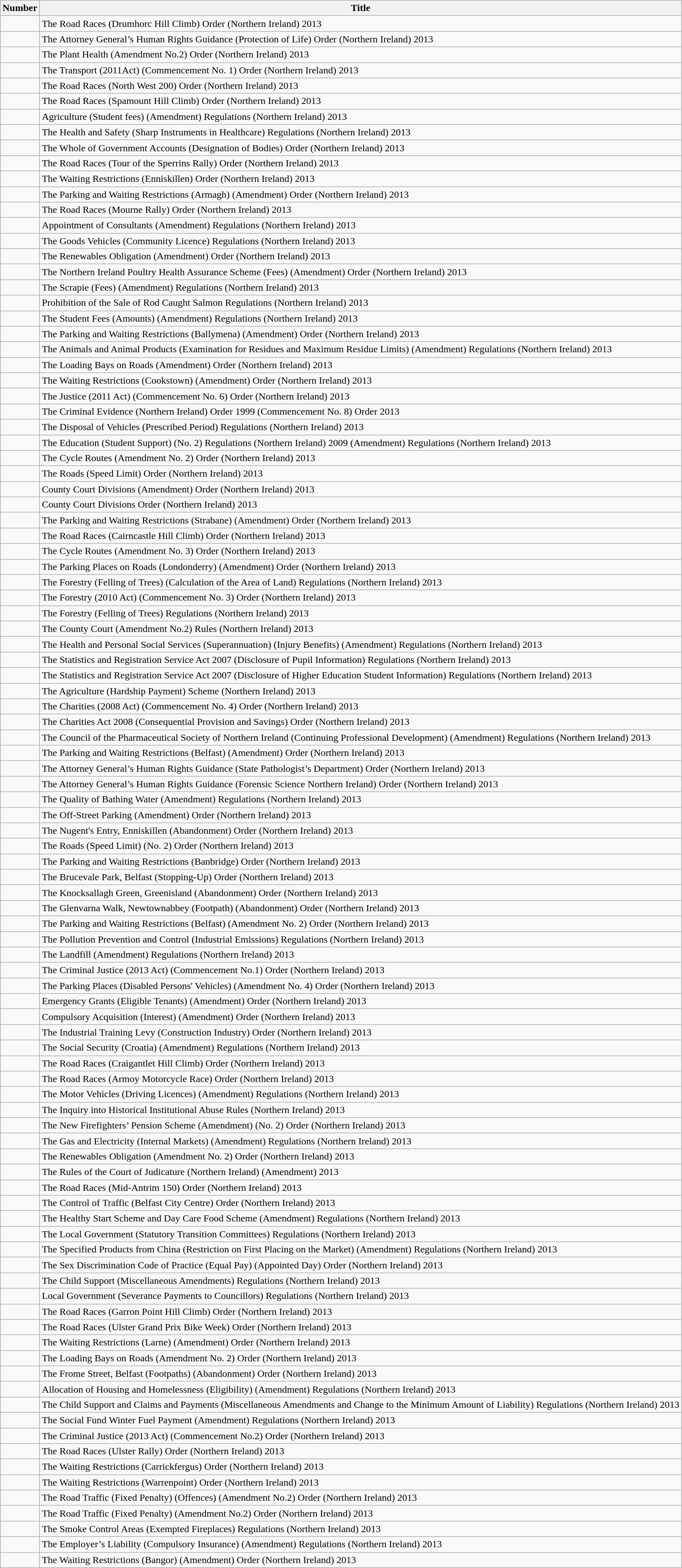<table class="wikitable collapsible">
<tr>
<th>Number</th>
<th>Title</th>
</tr>
<tr>
<td></td>
<td>The Road Races (Drumhorc Hill Climb) Order (Northern Ireland) 2013</td>
</tr>
<tr>
<td></td>
<td>The Attorney General’s Human Rights Guidance (Protection of Life) Order (Northern Ireland) 2013</td>
</tr>
<tr>
<td></td>
<td>The Plant Health (Amendment No.2) Order (Northern Ireland) 2013</td>
</tr>
<tr>
<td></td>
<td>The Transport (2011Act) (Commencement No. 1) Order (Northern Ireland) 2013</td>
</tr>
<tr>
<td></td>
<td>The Road Races (North West 200) Order (Northern Ireland) 2013</td>
</tr>
<tr>
<td></td>
<td>The Road Races (Spamount Hill Climb) Order (Northern Ireland) 2013</td>
</tr>
<tr>
<td></td>
<td>Agriculture (Student fees) (Amendment) Regulations (Northern Ireland) 2013</td>
</tr>
<tr>
<td></td>
<td>The Health and Safety (Sharp Instruments in Healthcare) Regulations (Northern Ireland) 2013</td>
</tr>
<tr>
<td></td>
<td>The Whole of Government Accounts (Designation of Bodies) Order (Northern Ireland) 2013</td>
</tr>
<tr>
<td></td>
<td>The Road Races (Tour of the Sperrins Rally) Order (Northern Ireland) 2013</td>
</tr>
<tr>
<td></td>
<td>The Waiting Restrictions (Enniskillen) Order (Northern Ireland) 2013</td>
</tr>
<tr>
<td></td>
<td>The Parking and Waiting Restrictions (Armagh) (Amendment) Order (Northern Ireland) 2013</td>
</tr>
<tr>
<td></td>
<td>The Road Races (Mourne Rally) Order (Northern Ireland) 2013</td>
</tr>
<tr>
<td></td>
<td>Appointment of Consultants (Amendment) Regulations (Northern Ireland) 2013</td>
</tr>
<tr>
<td></td>
<td>The Goods Vehicles (Community Licence) Regulations (Northern Ireland) 2013</td>
</tr>
<tr>
<td></td>
<td>The Renewables Obligation (Amendment) Order (Northern Ireland) 2013</td>
</tr>
<tr>
<td></td>
<td>The Northern Ireland Poultry Health Assurance Scheme (Fees) (Amendment) Order (Northern Ireland) 2013</td>
</tr>
<tr>
<td></td>
<td>The Scrapie (Fees) (Amendment) Regulations (Northern Ireland) 2013</td>
</tr>
<tr>
<td></td>
<td>Prohibition of the Sale of Rod Caught Salmon Regulations (Northern Ireland) 2013</td>
</tr>
<tr>
<td></td>
<td>The Student Fees (Amounts) (Amendment) Regulations (Northern Ireland) 2013</td>
</tr>
<tr>
<td></td>
<td>The Parking and Waiting Restrictions (Ballymena) (Amendment) Order (Northern Ireland) 2013</td>
</tr>
<tr>
<td></td>
<td>The Animals and Animal Products (Examination for Residues and Maximum Residue Limits) (Amendment) Regulations (Northern Ireland) 2013</td>
</tr>
<tr>
<td></td>
<td>The Loading Bays on Roads (Amendment) Order (Northern Ireland) 2013</td>
</tr>
<tr>
<td></td>
<td>The Waiting Restrictions (Cookstown) (Amendment) Order (Northern Ireland) 2013</td>
</tr>
<tr>
<td></td>
<td>The Justice (2011 Act) (Commencement No. 6) Order (Northern Ireland) 2013</td>
</tr>
<tr>
<td></td>
<td>The Criminal Evidence (Northern Ireland) Order 1999 (Commencement No. 8) Order 2013</td>
</tr>
<tr>
<td></td>
<td>The Disposal of Vehicles (Prescribed Period) Regulations (Northern Ireland) 2013</td>
</tr>
<tr>
<td></td>
<td>The Education (Student Support) (No. 2) Regulations (Northern Ireland) 2009 (Amendment) Regulations (Northern Ireland) 2013</td>
</tr>
<tr>
<td></td>
<td>The Cycle Routes (Amendment No. 2) Order (Northern Ireland) 2013</td>
</tr>
<tr>
<td></td>
<td>The Roads (Speed Limit) Order (Northern Ireland) 2013</td>
</tr>
<tr>
<td></td>
<td>County Court Divisions (Amendment) Order (Northern Ireland) 2013</td>
</tr>
<tr>
<td></td>
<td>County Court Divisions Order (Northern Ireland) 2013</td>
</tr>
<tr>
<td></td>
<td>The Parking and Waiting Restrictions (Strabane) (Amendment) Order (Northern Ireland) 2013</td>
</tr>
<tr>
<td></td>
<td>The Road Races (Cairncastle Hill Climb) Order (Northern Ireland) 2013</td>
</tr>
<tr>
<td></td>
<td>The Cycle Routes (Amendment No. 3) Order (Northern Ireland) 2013</td>
</tr>
<tr>
<td></td>
<td>The Parking Places on Roads (Londonderry) (Amendment) Order (Northern Ireland) 2013</td>
</tr>
<tr>
<td></td>
<td>The Forestry (Felling of Trees) (Calculation of the Area of Land) Regulations (Northern Ireland) 2013</td>
</tr>
<tr>
<td></td>
<td>The Forestry (2010 Act) (Commencement No. 3) Order (Northern Ireland) 2013</td>
</tr>
<tr>
<td></td>
<td>The Forestry (Felling of Trees) Regulations (Northern Ireland) 2013</td>
</tr>
<tr>
<td></td>
<td>The County Court (Amendment No.2) Rules (Northern Ireland) 2013</td>
</tr>
<tr>
<td></td>
<td>The Health and Personal Social Services (Superannuation) (Injury Benefits) (Amendment) Regulations (Northern Ireland) 2013</td>
</tr>
<tr>
<td></td>
<td>The Statistics and Registration Service Act 2007 (Disclosure of Pupil Information) Regulations (Northern Ireland) 2013</td>
</tr>
<tr>
<td></td>
<td>The Statistics and Registration Service Act 2007 (Disclosure of Higher Education Student Information) Regulations (Northern Ireland) 2013</td>
</tr>
<tr>
<td></td>
<td>The Agriculture (Hardship Payment) Scheme (Northern Ireland) 2013</td>
</tr>
<tr>
<td></td>
<td>The Charities (2008 Act) (Commencement No. 4) Order (Northern Ireland) 2013</td>
</tr>
<tr>
<td></td>
<td>The Charities Act 2008 (Consequential Provision and Savings) Order (Northern Ireland) 2013</td>
</tr>
<tr>
<td></td>
<td>The Council of the Pharmaceutical Society of Northern Ireland (Continuing Professional Development) (Amendment) Regulations (Northern Ireland) 2013</td>
</tr>
<tr>
<td></td>
<td>The Parking and Waiting Restrictions (Belfast) (Amendment) Order (Northern Ireland) 2013</td>
</tr>
<tr>
<td></td>
<td>The Attorney General’s Human Rights Guidance (State Pathologist’s Department) Order (Northern Ireland) 2013</td>
</tr>
<tr>
<td></td>
<td>The Attorney General’s Human Rights Guidance (Forensic Science Northern Ireland) Order (Northern Ireland) 2013</td>
</tr>
<tr>
<td></td>
<td>The Quality of Bathing Water (Amendment) Regulations (Northern Ireland) 2013</td>
</tr>
<tr>
<td></td>
<td>The Off-Street Parking (Amendment) Order (Northern Ireland) 2013</td>
</tr>
<tr>
<td></td>
<td>The Nugent's Entry, Enniskillen (Abandonment) Order (Northern Ireland) 2013</td>
</tr>
<tr>
<td></td>
<td>The Roads (Speed Limit) (No. 2) Order (Northern Ireland) 2013</td>
</tr>
<tr>
<td></td>
<td>The Parking and Waiting Restrictions (Banbridge) Order (Northern Ireland) 2013</td>
</tr>
<tr>
<td></td>
<td>The Brucevale Park, Belfast (Stopping-Up) Order (Northern Ireland) 2013</td>
</tr>
<tr>
<td></td>
<td>The Knocksallagh Green, Greenisland (Abandonment) Order (Northern Ireland) 2013</td>
</tr>
<tr>
<td></td>
<td>The Glenvarna Walk, Newtownabbey (Footpath) (Abandonment) Order (Northern Ireland) 2013</td>
</tr>
<tr>
<td></td>
<td>The Parking and Waiting Restrictions (Belfast) (Amendment No. 2) Order (Northern Ireland) 2013</td>
</tr>
<tr>
<td></td>
<td>The Pollution Prevention and Control (Industrial Emissions) Regulations (Northern Ireland) 2013</td>
</tr>
<tr>
<td></td>
<td>The Landfill (Amendment) Regulations (Northern Ireland) 2013</td>
</tr>
<tr>
<td></td>
<td>The Criminal Justice (2013 Act) (Commencement No.1) Order (Northern Ireland) 2013</td>
</tr>
<tr>
<td></td>
<td>The Parking Places (Disabled Persons' Vehicles) (Amendment No. 4) Order (Northern Ireland) 2013</td>
</tr>
<tr>
<td></td>
<td>Emergency Grants (Eligible Tenants) (Amendment) Order (Northern Ireland) 2013</td>
</tr>
<tr>
<td></td>
<td>Compulsory Acquisition (Interest) (Amendment) Order (Northern Ireland) 2013</td>
</tr>
<tr>
<td></td>
<td>The Industrial Training Levy (Construction Industry) Order (Northern Ireland) 2013</td>
</tr>
<tr>
<td></td>
<td>The Social Security (Croatia) (Amendment) Regulations (Northern Ireland) 2013</td>
</tr>
<tr>
<td></td>
<td>The Road Races (Craigantlet Hill Climb) Order (Northern Ireland) 2013</td>
</tr>
<tr>
<td></td>
<td>The Road Races (Armoy Motorcycle Race) Order (Northern Ireland) 2013</td>
</tr>
<tr>
<td></td>
<td>The Motor Vehicles (Driving Licences) (Amendment) Regulations (Northern Ireland) 2013</td>
</tr>
<tr>
<td></td>
<td>The Inquiry into Historical Institutional Abuse Rules (Northern Ireland) 2013</td>
</tr>
<tr>
<td></td>
<td>The New Firefighters’ Pension Scheme (Amendment) (No. 2) Order (Northern Ireland) 2013</td>
</tr>
<tr>
<td></td>
<td>The Gas and Electricity (Internal Markets) (Amendment) Regulations (Northern Ireland) 2013</td>
</tr>
<tr>
<td></td>
<td>The Renewables Obligation (Amendment No. 2) Order (Northern Ireland) 2013</td>
</tr>
<tr>
<td></td>
<td>The Rules of the Court of Judicature (Northern Ireland) (Amendment) 2013</td>
</tr>
<tr>
<td></td>
<td>The Road Races (Mid-Antrim 150) Order (Northern Ireland) 2013</td>
</tr>
<tr>
<td></td>
<td>The Control of Traffic (Belfast City Centre) Order (Northern Ireland) 2013</td>
</tr>
<tr>
<td></td>
<td>The Healthy Start Scheme and Day Care Food Scheme (Amendment) Regulations (Northern Ireland) 2013</td>
</tr>
<tr>
<td></td>
<td>The Local Government (Statutory Transition Committees) Regulations (Northern Ireland) 2013</td>
</tr>
<tr>
<td></td>
<td>The Specified Products from China (Restriction on First Placing on the Market) (Amendment) Regulations (Northern Ireland) 2013</td>
</tr>
<tr>
<td></td>
<td>The Sex Discrimination Code of Practice (Equal Pay) (Appointed Day) Order (Northern Ireland) 2013</td>
</tr>
<tr>
<td></td>
<td>The Child Support (Miscellaneous Amendments) Regulations (Northern Ireland) 2013</td>
</tr>
<tr>
<td></td>
<td>Local Government (Severance Payments to Councillors) Regulations (Northern Ireland) 2013</td>
</tr>
<tr>
<td></td>
<td>The Road Races (Garron Point Hill Climb) Order (Northern Ireland) 2013</td>
</tr>
<tr>
<td></td>
<td>The Road Races (Ulster Grand Prix Bike Week) Order (Northern Ireland) 2013</td>
</tr>
<tr>
<td></td>
<td>The Waiting Restrictions (Larne) (Amendment) Order (Northern Ireland) 2013</td>
</tr>
<tr>
<td></td>
<td>The Loading Bays on Roads (Amendment No. 2) Order (Northern Ireland) 2013</td>
</tr>
<tr>
<td></td>
<td>The Frome Street, Belfast (Footpaths) (Abandonment) Order (Northern Ireland) 2013</td>
</tr>
<tr>
<td></td>
<td>Allocation of Housing and Homelessness (Eligibility) (Amendment) Regulations (Northern Ireland) 2013</td>
</tr>
<tr>
<td></td>
<td>The Child Support and Claims and Payments (Miscellaneous Amendments and Change to the Minimum Amount of Liability) Regulations (Northern Ireland) 2013</td>
</tr>
<tr>
<td></td>
<td>The Social Fund Winter Fuel Payment (Amendment) Regulations (Northern Ireland) 2013</td>
</tr>
<tr>
<td></td>
<td>The Criminal Justice (2013 Act) (Commencement No.2) Order (Northern Ireland) 2013</td>
</tr>
<tr>
<td></td>
<td>The Road Races (Ulster Rally) Order (Northern Ireland) 2013</td>
</tr>
<tr>
<td></td>
<td>The Waiting Restrictions (Carrickfergus) Order (Northern Ireland) 2013</td>
</tr>
<tr>
<td></td>
<td>The Waiting Restrictions (Warrenpoint) Order (Northern Ireland) 2013</td>
</tr>
<tr>
<td></td>
<td>The Road Traffic (Fixed Penalty) (Offences) (Amendment No.2) Order (Northern Ireland) 2013</td>
</tr>
<tr>
<td></td>
<td>The Road Traffic (Fixed Penalty) (Amendment No.2) Order (Northern Ireland) 2013</td>
</tr>
<tr>
<td></td>
<td>The Smoke Control Areas (Exempted Fireplaces) Regulations (Northern Ireland) 2013</td>
</tr>
<tr>
<td></td>
<td>The Employer’s Liability (Compulsory Insurance) (Amendment) Regulations (Northern Ireland) 2013</td>
</tr>
<tr>
<td></td>
<td>The Waiting Restrictions (Bangor) (Amendment) Order (Northern Ireland) 2013</td>
</tr>
</table>
